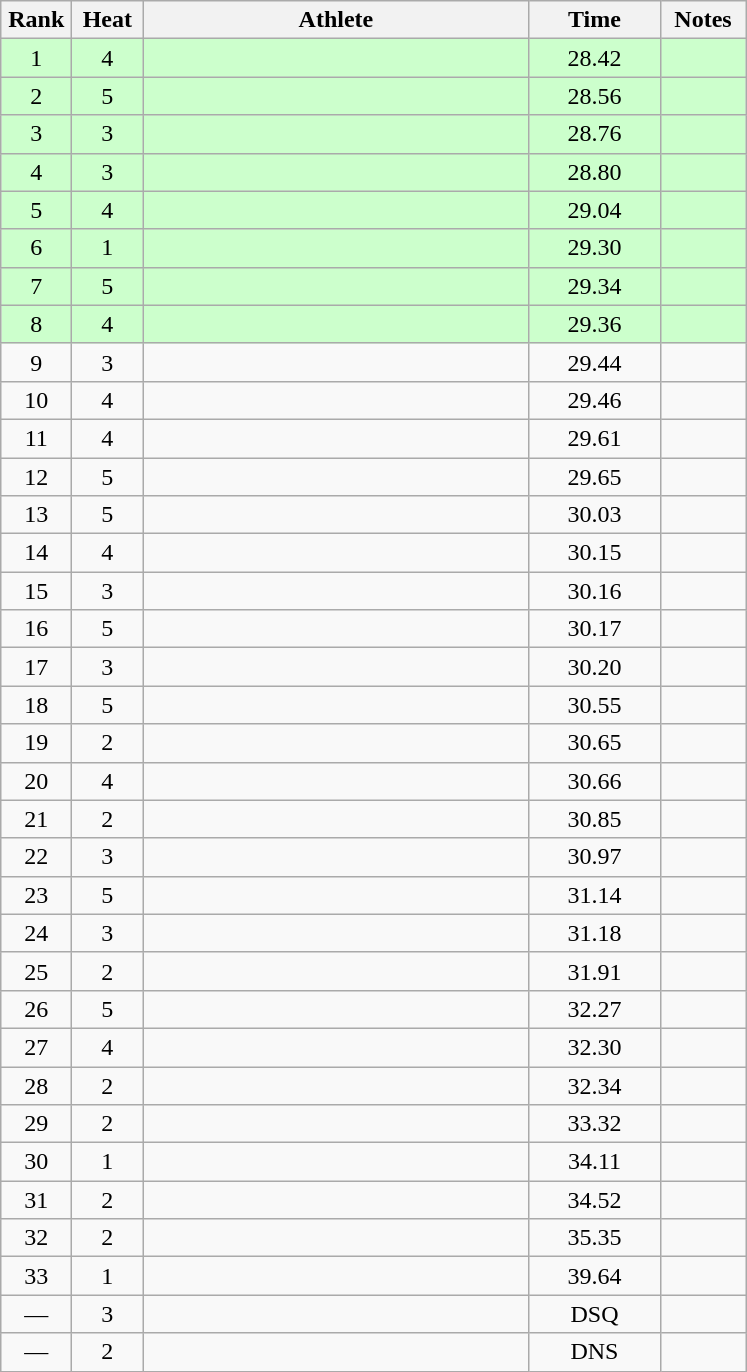<table class="wikitable" style="text-align:center">
<tr>
<th width=40>Rank</th>
<th width=40>Heat</th>
<th width=250>Athlete</th>
<th width=80>Time</th>
<th width=50>Notes</th>
</tr>
<tr bgcolor="ccffcc">
<td>1</td>
<td>4</td>
<td align=left></td>
<td>28.42</td>
<td></td>
</tr>
<tr bgcolor="ccffcc">
<td>2</td>
<td>5</td>
<td align=left></td>
<td>28.56</td>
<td></td>
</tr>
<tr bgcolor="ccffcc">
<td>3</td>
<td>3</td>
<td align=left></td>
<td>28.76</td>
<td></td>
</tr>
<tr bgcolor="ccffcc">
<td>4</td>
<td>3</td>
<td align=left></td>
<td>28.80</td>
<td></td>
</tr>
<tr bgcolor="ccffcc">
<td>5</td>
<td>4</td>
<td align=left></td>
<td>29.04</td>
<td></td>
</tr>
<tr bgcolor="ccffcc">
<td>6</td>
<td>1</td>
<td align=left></td>
<td>29.30</td>
<td></td>
</tr>
<tr bgcolor="ccffcc">
<td>7</td>
<td>5</td>
<td align=left></td>
<td>29.34</td>
<td></td>
</tr>
<tr bgcolor="ccffcc">
<td>8</td>
<td>4</td>
<td align=left></td>
<td>29.36</td>
<td></td>
</tr>
<tr>
<td>9</td>
<td>3</td>
<td align=left></td>
<td>29.44</td>
<td></td>
</tr>
<tr>
<td>10</td>
<td>4</td>
<td align=left></td>
<td>29.46</td>
<td></td>
</tr>
<tr>
<td>11</td>
<td>4</td>
<td align=left></td>
<td>29.61</td>
<td></td>
</tr>
<tr>
<td>12</td>
<td>5</td>
<td align=left></td>
<td>29.65</td>
<td></td>
</tr>
<tr>
<td>13</td>
<td>5</td>
<td align=left></td>
<td>30.03</td>
<td></td>
</tr>
<tr>
<td>14</td>
<td>4</td>
<td align=left></td>
<td>30.15</td>
<td></td>
</tr>
<tr>
<td>15</td>
<td>3</td>
<td align=left></td>
<td>30.16</td>
<td></td>
</tr>
<tr>
<td>16</td>
<td>5</td>
<td align=left></td>
<td>30.17</td>
<td></td>
</tr>
<tr>
<td>17</td>
<td>3</td>
<td align=left></td>
<td>30.20</td>
<td></td>
</tr>
<tr>
<td>18</td>
<td>5</td>
<td align=left></td>
<td>30.55</td>
<td></td>
</tr>
<tr>
<td>19</td>
<td>2</td>
<td align=left></td>
<td>30.65</td>
<td></td>
</tr>
<tr>
<td>20</td>
<td>4</td>
<td align=left></td>
<td>30.66</td>
<td></td>
</tr>
<tr>
<td>21</td>
<td>2</td>
<td align=left></td>
<td>30.85</td>
<td></td>
</tr>
<tr>
<td>22</td>
<td>3</td>
<td align=left></td>
<td>30.97</td>
<td></td>
</tr>
<tr>
<td>23</td>
<td>5</td>
<td align=left></td>
<td>31.14</td>
<td></td>
</tr>
<tr>
<td>24</td>
<td>3</td>
<td align=left></td>
<td>31.18</td>
<td></td>
</tr>
<tr>
<td>25</td>
<td>2</td>
<td align=left></td>
<td>31.91</td>
<td></td>
</tr>
<tr>
<td>26</td>
<td>5</td>
<td align=left></td>
<td>32.27</td>
<td></td>
</tr>
<tr>
<td>27</td>
<td>4</td>
<td align=left></td>
<td>32.30</td>
<td></td>
</tr>
<tr>
<td>28</td>
<td>2</td>
<td align=left></td>
<td>32.34</td>
<td></td>
</tr>
<tr>
<td>29</td>
<td>2</td>
<td align=left></td>
<td>33.32</td>
<td></td>
</tr>
<tr>
<td>30</td>
<td>1</td>
<td align=left></td>
<td>34.11</td>
<td></td>
</tr>
<tr>
<td>31</td>
<td>2</td>
<td align=left></td>
<td>34.52</td>
<td></td>
</tr>
<tr>
<td>32</td>
<td>2</td>
<td align=left></td>
<td>35.35</td>
<td></td>
</tr>
<tr>
<td>33</td>
<td>1</td>
<td align=left></td>
<td>39.64</td>
<td></td>
</tr>
<tr>
<td>—</td>
<td>3</td>
<td align=left></td>
<td>DSQ</td>
<td></td>
</tr>
<tr>
<td>—</td>
<td>2</td>
<td align=left></td>
<td>DNS</td>
<td></td>
</tr>
</table>
